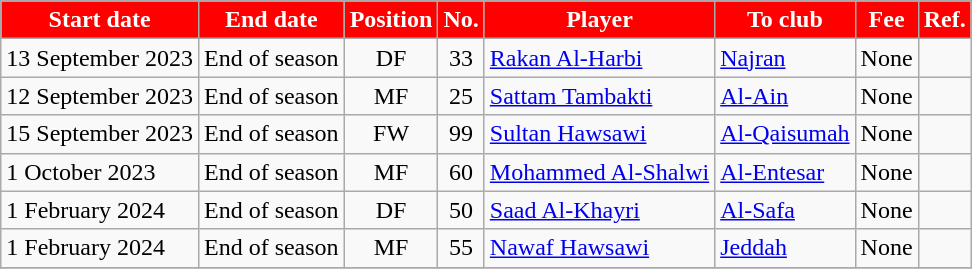<table class="wikitable sortable">
<tr>
<th style="background:red; color:white;">Start date</th>
<th style="background:red; color:white;">End date</th>
<th style="background:red; color:white;">Position</th>
<th style="background:red; color:white;">No.</th>
<th style="background:red; color:white;">Player</th>
<th style="background:red; color:white;">To club</th>
<th style="background:red; color:white;">Fee</th>
<th style="background:red; color:white;">Ref.</th>
</tr>
<tr>
<td>13 September 2023</td>
<td>End of season</td>
<td style="text-align:center;">DF</td>
<td style="text-align:center;">33</td>
<td style="text-align:left;"> <a href='#'>Rakan Al-Harbi</a></td>
<td style="text-align:left;"> <a href='#'>Najran</a></td>
<td>None</td>
<td></td>
</tr>
<tr>
<td>12 September 2023</td>
<td>End of season</td>
<td style="text-align:center;">MF</td>
<td style="text-align:center;">25</td>
<td style="text-align:left;"> <a href='#'>Sattam Tambakti</a></td>
<td style="text-align:left;"> <a href='#'>Al-Ain</a></td>
<td>None</td>
<td></td>
</tr>
<tr>
<td>15 September 2023</td>
<td>End of season</td>
<td style="text-align:center;">FW</td>
<td style="text-align:center;">99</td>
<td style="text-align:left;"> <a href='#'>Sultan Hawsawi</a></td>
<td style="text-align:left;"> <a href='#'>Al-Qaisumah</a></td>
<td>None</td>
<td></td>
</tr>
<tr>
<td>1 October 2023</td>
<td>End of season</td>
<td style="text-align:center;">MF</td>
<td style="text-align:center;">60</td>
<td style="text-align:left;"> <a href='#'>Mohammed Al-Shalwi</a></td>
<td style="text-align:left;"> <a href='#'>Al-Entesar</a></td>
<td>None</td>
<td></td>
</tr>
<tr>
<td>1 February 2024</td>
<td>End of season</td>
<td style="text-align:center;">DF</td>
<td style="text-align:center;">50</td>
<td style="text-align:left;"> <a href='#'>Saad Al-Khayri</a></td>
<td style="text-align:left;"> <a href='#'>Al-Safa</a></td>
<td>None</td>
<td></td>
</tr>
<tr>
<td>1 February 2024</td>
<td>End of season</td>
<td style="text-align:center;">MF</td>
<td style="text-align:center;">55</td>
<td style="text-align:left;"> <a href='#'>Nawaf Hawsawi</a></td>
<td style="text-align:left;"> <a href='#'>Jeddah</a></td>
<td>None</td>
<td></td>
</tr>
<tr>
</tr>
</table>
